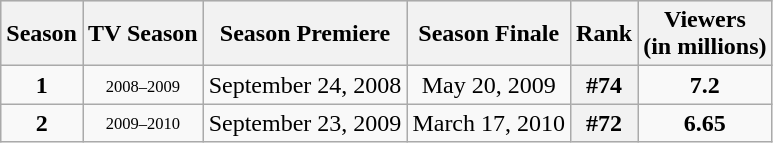<table class="wikitable">
<tr style="background:#e0e0e0;">
<th>Season</th>
<th>TV Season</th>
<th>Season Premiere</th>
<th>Season Finale</th>
<th>Rank</th>
<th>Viewers<br>(in millions)</th>
</tr>
<tr style="background:#f9f9f9;">
<th style="background:#F9F9F9;text-align:center">1</th>
<td style="font-size:11px;text-align:center">2008–2009</td>
<td style="text-align:center">September 24, 2008</td>
<td style="text-align:center">May 20, 2009</td>
<th style="text-align:center">#74</th>
<td style="text-align:center"><strong>7.2</strong></td>
</tr>
<tr style="background:#f9f9f9;">
<th style="background:#F9F9F9;text-align:center">2</th>
<td style="font-size:11px;text-align:center">2009–2010</td>
<td style="text-align:center">September 23, 2009</td>
<td style="text-align:center">March 17, 2010</td>
<th style="text-align:center">#72</th>
<td style="text-align:center"><strong>6.65</strong></td>
</tr>
</table>
